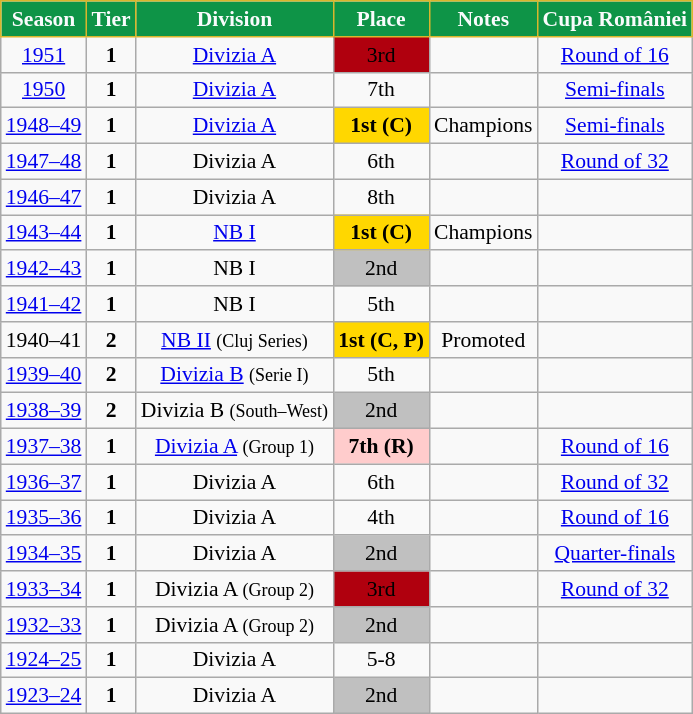<table class="wikitable" style="text-align:center; font-size:90%">
<tr>
<th style="background:#0e9447;color:#f9fbfc;border:1px solid #d9b62c">Season</th>
<th style="background:#0e9447;color:#f9fbfc;border:1px solid #d9b62c">Tier</th>
<th style="background:#0e9447;color:#f9fbfc;border:1px solid #d9b62c">Division</th>
<th style="background:#0e9447;color:#f9fbfc;border:1px solid #d9b62c">Place</th>
<th style="background:#0e9447;color:#f9fbfc;border:1px solid #d9b62c">Notes</th>
<th style="background:#0e9447;color:#f9fbfc;border:1px solid #d9b62c">Cupa României</th>
</tr>
<tr>
<td><a href='#'>1951</a></td>
<td><strong>1</strong></td>
<td><a href='#'>Divizia A</a></td>
<td align=center bgcolor=bronze>3rd</td>
<td></td>
<td><a href='#'>Round of 16</a></td>
</tr>
<tr>
<td><a href='#'>1950</a></td>
<td><strong>1</strong></td>
<td><a href='#'>Divizia A</a></td>
<td>7th</td>
<td></td>
<td><a href='#'>Semi-finals</a></td>
</tr>
<tr>
<td><a href='#'>1948–49</a></td>
<td><strong>1</strong></td>
<td><a href='#'>Divizia A</a></td>
<td align=center bgcolor=gold><strong>1st (C)</strong></td>
<td>Champions</td>
<td><a href='#'>Semi-finals</a></td>
</tr>
<tr>
<td><a href='#'>1947–48</a></td>
<td><strong>1</strong></td>
<td>Divizia A</td>
<td>6th</td>
<td></td>
<td><a href='#'>Round of 32</a></td>
</tr>
<tr>
<td><a href='#'>1946–47</a></td>
<td><strong>1</strong></td>
<td>Divizia A</td>
<td>8th</td>
<td></td>
<td></td>
</tr>
<tr>
<td><a href='#'>1943–44</a></td>
<td><strong>1</strong></td>
<td><a href='#'>NB I</a></td>
<td align=center bgcolor=gold><strong>1st (C)</strong></td>
<td>Champions</td>
<td></td>
</tr>
<tr>
<td><a href='#'>1942–43</a></td>
<td><strong>1</strong></td>
<td>NB I</td>
<td align=center bgcolor=silver>2nd</td>
<td></td>
<td></td>
</tr>
<tr>
<td><a href='#'>1941–42</a></td>
<td><strong>1</strong></td>
<td>NB I</td>
<td>5th</td>
<td></td>
<td></td>
</tr>
<tr>
<td>1940–41</td>
<td><strong>2</strong></td>
<td><a href='#'>NB II</a> <small>(Cluj Series)</small></td>
<td align=center bgcolor=gold><strong>1st (C, P)</strong></td>
<td>Promoted</td>
<td></td>
</tr>
<tr>
<td><a href='#'>1939–40</a></td>
<td><strong>2</strong></td>
<td><a href='#'>Divizia B</a> <small>(Serie I)</small></td>
<td>5th</td>
<td></td>
<td></td>
</tr>
<tr>
<td><a href='#'>1938–39</a></td>
<td><strong>2</strong></td>
<td>Divizia B <small>(South–West)</small></td>
<td align=center bgcolor=silver>2nd</td>
<td></td>
<td></td>
</tr>
<tr>
<td><a href='#'>1937–38</a></td>
<td><strong>1</strong></td>
<td><a href='#'>Divizia A</a> <small>(Group 1)</small></td>
<td align=center bgcolor=#FFCCCC><strong>7th (R)</strong></td>
<td></td>
<td><a href='#'>Round of 16</a></td>
</tr>
<tr>
<td><a href='#'>1936–37</a></td>
<td><strong>1</strong></td>
<td>Divizia A</td>
<td>6th</td>
<td></td>
<td><a href='#'>Round of 32</a></td>
</tr>
<tr>
<td><a href='#'>1935–36</a></td>
<td><strong>1</strong></td>
<td>Divizia A</td>
<td>4th</td>
<td></td>
<td><a href='#'>Round of 16</a></td>
</tr>
<tr>
<td><a href='#'>1934–35</a></td>
<td><strong>1</strong></td>
<td>Divizia A</td>
<td align=center bgcolor=silver>2nd</td>
<td></td>
<td><a href='#'>Quarter-finals</a></td>
</tr>
<tr>
<td><a href='#'>1933–34</a></td>
<td><strong>1</strong></td>
<td>Divizia A <small>(Group 2)</small></td>
<td align=center bgcolor=bronze>3rd</td>
<td></td>
<td><a href='#'>Round of 32</a></td>
</tr>
<tr>
<td><a href='#'>1932–33</a></td>
<td><strong>1</strong></td>
<td>Divizia A <small>(Group 2)</small></td>
<td align=center bgcolor=silver>2nd</td>
<td></td>
<td></td>
</tr>
<tr>
<td><a href='#'>1924–25</a></td>
<td><strong>1</strong></td>
<td>Divizia A</td>
<td>5-8</td>
<td></td>
<td></td>
</tr>
<tr>
<td><a href='#'>1923–24</a></td>
<td><strong>1</strong></td>
<td>Divizia A</td>
<td align=center bgcolor=silver>2nd</td>
<td></td>
<td></td>
</tr>
</table>
